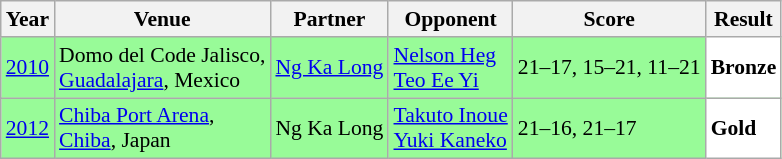<table class="sortable wikitable" style="font-size: 90%;">
<tr>
<th>Year</th>
<th>Venue</th>
<th>Partner</th>
<th>Opponent</th>
<th>Score</th>
<th>Result</th>
</tr>
<tr style="background:#98FB98">
<td align="center"><a href='#'>2010</a></td>
<td align="left">Domo del Code Jalisco,<br><a href='#'>Guadalajara</a>, Mexico</td>
<td align="left"> <a href='#'>Ng Ka Long</a></td>
<td align="left"> <a href='#'>Nelson Heg</a><br> <a href='#'>Teo Ee Yi</a></td>
<td align="left">21–17, 15–21, 11–21</td>
<td style="text-align:left; background:white"> <strong>Bronze</strong></td>
</tr>
<tr style="background:#98FB98">
<td align="center"><a href='#'>2012</a></td>
<td align="left"><a href='#'>Chiba Port Arena</a>,<br><a href='#'>Chiba</a>, Japan</td>
<td align="left"> Ng Ka Long</td>
<td align="left"> <a href='#'>Takuto Inoue</a><br> <a href='#'>Yuki Kaneko</a></td>
<td align="left">21–16, 21–17</td>
<td style="text-align:left; background:white"> <strong>Gold</strong></td>
</tr>
</table>
